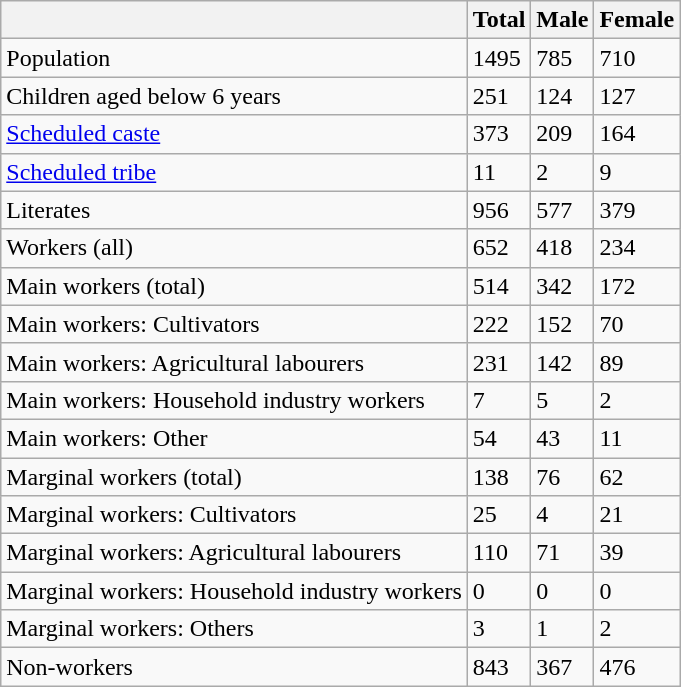<table class="wikitable sortable">
<tr>
<th></th>
<th>Total</th>
<th>Male</th>
<th>Female</th>
</tr>
<tr>
<td>Population</td>
<td>1495</td>
<td>785</td>
<td>710</td>
</tr>
<tr>
<td>Children aged below 6 years</td>
<td>251</td>
<td>124</td>
<td>127</td>
</tr>
<tr>
<td><a href='#'>Scheduled caste</a></td>
<td>373</td>
<td>209</td>
<td>164</td>
</tr>
<tr>
<td><a href='#'>Scheduled tribe</a></td>
<td>11</td>
<td>2</td>
<td>9</td>
</tr>
<tr>
<td>Literates</td>
<td>956</td>
<td>577</td>
<td>379</td>
</tr>
<tr>
<td>Workers (all)</td>
<td>652</td>
<td>418</td>
<td>234</td>
</tr>
<tr>
<td>Main workers (total)</td>
<td>514</td>
<td>342</td>
<td>172</td>
</tr>
<tr>
<td>Main workers: Cultivators</td>
<td>222</td>
<td>152</td>
<td>70</td>
</tr>
<tr>
<td>Main workers: Agricultural labourers</td>
<td>231</td>
<td>142</td>
<td>89</td>
</tr>
<tr>
<td>Main workers: Household industry workers</td>
<td>7</td>
<td>5</td>
<td>2</td>
</tr>
<tr>
<td>Main workers: Other</td>
<td>54</td>
<td>43</td>
<td>11</td>
</tr>
<tr>
<td>Marginal workers (total)</td>
<td>138</td>
<td>76</td>
<td>62</td>
</tr>
<tr>
<td>Marginal workers: Cultivators</td>
<td>25</td>
<td>4</td>
<td>21</td>
</tr>
<tr>
<td>Marginal workers: Agricultural labourers</td>
<td>110</td>
<td>71</td>
<td>39</td>
</tr>
<tr>
<td>Marginal workers: Household industry workers</td>
<td>0</td>
<td>0</td>
<td>0</td>
</tr>
<tr>
<td>Marginal workers: Others</td>
<td>3</td>
<td>1</td>
<td>2</td>
</tr>
<tr>
<td>Non-workers</td>
<td>843</td>
<td>367</td>
<td>476</td>
</tr>
</table>
